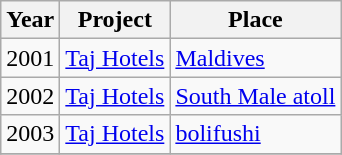<table class="wikitable sortable">
<tr>
<th scope="col">Year</th>
<th scope="col">Project</th>
<th scope="col">Place</th>
</tr>
<tr>
<td>2001</td>
<td><a href='#'>Taj Hotels</a></td>
<td><a href='#'>Maldives</a></td>
</tr>
<tr>
<td>2002</td>
<td><a href='#'>Taj Hotels</a></td>
<td><a href='#'>South Male atoll</a></td>
</tr>
<tr>
<td>2003</td>
<td><a href='#'>Taj Hotels</a></td>
<td><a href='#'>bolifushi</a></td>
</tr>
<tr>
</tr>
</table>
